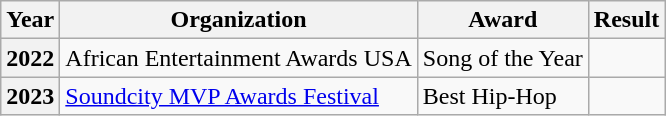<table class="wikitable plainrowheaders">
<tr>
<th scope="col">Year</th>
<th scope="col">Organization</th>
<th scope="col">Award</th>
<th scope="col">Result</th>
</tr>
<tr>
<th rowspan="1" scope="row">2022</th>
<td rowspan="1">African Entertainment Awards USA</td>
<td>Song of the Year</td>
<td></td>
</tr>
<tr>
<th rowspan="1" scope="row">2023</th>
<td rowspan="1"><a href='#'>Soundcity MVP Awards Festival</a></td>
<td>Best Hip-Hop</td>
<td></td>
</tr>
</table>
